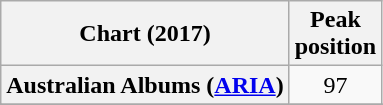<table class="wikitable sortable plainrowheaders" style="text-align:center">
<tr>
<th scope="col">Chart (2017)</th>
<th scope="col">Peak<br> position</th>
</tr>
<tr>
<th scope="row">Australian Albums (<a href='#'>ARIA</a>)</th>
<td>97</td>
</tr>
<tr>
</tr>
<tr>
</tr>
</table>
